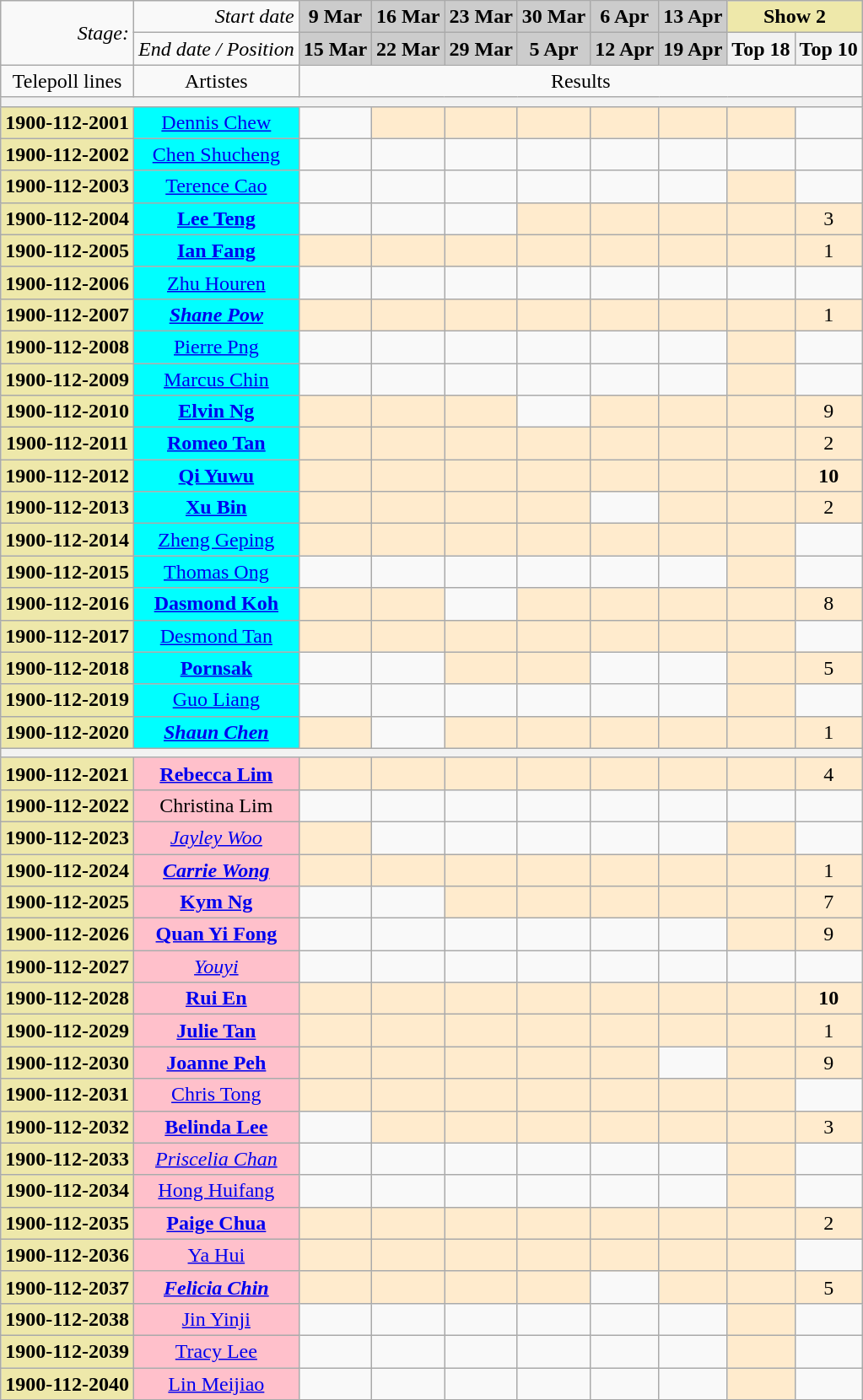<table class="wikitable">
<tr>
<td colspan=1 align="right" rowspan="2"><em>Stage:</em></td>
<td colspan=1 align="right"><em>Start date</em></td>
<td colspan=1 bgcolor="#CCCCCC" align="center"><strong>9 Mar</strong></td>
<td colspan=1 bgcolor="#CCCCCC" align="center"><strong>16 Mar</strong></td>
<td colspan=1 bgcolor="#CCCCCC" align="center"><strong>23 Mar</strong></td>
<td colspan=1 bgcolor="#CCCCCC" align="center"><strong>30 Mar</strong></td>
<td colspan=1 bgcolor="#CCCCCC" align="center"><strong>6 Apr</strong></td>
<td colspan=1 bgcolor="#CCCCCC" align="center"><strong>13 Apr</strong></td>
<td colspan=2 bgcolor="palegoldenrod" align="center"><strong>Show 2</strong></td>
</tr>
<tr>
<td colspan=1 align="right"><em>End date / Position</em></td>
<td colspan=1 bgcolor="#CCCCCC" align="center"><strong>15 Mar</strong></td>
<td colspan=1 bgcolor="#CCCCCC" align="center"><strong>22 Mar</strong></td>
<td colspan=1 bgcolor="#CCCCCC" align="center"><strong>29 Mar</strong></td>
<td colspan=1 bgcolor="#CCCCCC" align="center"><strong>5 Apr</strong></td>
<td colspan=1 bgcolor="#CCCCCC" align="center"><strong>12 Apr</strong></td>
<td colspan=1 bgcolor="#CCCCCC" align="center"><strong>19 Apr</strong></td>
<th align="center">Top 18</th>
<th align="center">Top 10</th>
</tr>
<tr>
<td colspan=1 align="center">Telepoll lines</td>
<td colspan=1 align="center">Artistes</td>
<td colspan=8 align="center">Results</td>
</tr>
<tr>
<th colspan=11><div></div></th>
</tr>
<tr>
<td bgcolor="palegoldenrod" align="center"><strong>1900-112-2001</strong></td>
<td bgcolor="cyan" align="center"><a href='#'>Dennis Chew</a></td>
<td></td>
<td bgcolor="#FFEBCD"></td>
<td bgcolor="#FFEBCD"></td>
<td bgcolor="#FFEBCD"></td>
<td bgcolor="#FFEBCD"></td>
<td bgcolor="#FFEBCD"></td>
<td bgcolor="#FFEBCD"></td>
<td></td>
</tr>
<tr>
<td bgcolor="palegoldenrod" align="center"><strong>1900-112-2002</strong></td>
<td bgcolor="cyan" align="center"><a href='#'>Chen Shucheng</a></td>
<td></td>
<td></td>
<td></td>
<td></td>
<td></td>
<td></td>
<td></td>
<td></td>
</tr>
<tr>
<td bgcolor="palegoldenrod" align="center"><strong>1900-112-2003</strong></td>
<td bgcolor="cyan" align="center"><a href='#'>Terence Cao</a></td>
<td></td>
<td></td>
<td></td>
<td></td>
<td></td>
<td></td>
<td bgcolor="#FFEBCD"></td>
<td></td>
</tr>
<tr>
<td bgcolor="palegoldenrod" align="center"><strong>1900-112-2004</strong></td>
<td bgcolor="cyan" align="center"><strong><a href='#'>Lee Teng</a></strong></td>
<td></td>
<td></td>
<td></td>
<td bgcolor="#FFEBCD"></td>
<td bgcolor="#FFEBCD"></td>
<td bgcolor="#FFEBCD"></td>
<td bgcolor="#FFEBCD"></td>
<td bgcolor="#FFEBCD" align="center">3</td>
</tr>
<tr>
<td bgcolor="palegoldenrod" align="center"><strong>1900-112-2005</strong></td>
<td bgcolor="cyan" align="center"><strong><a href='#'>Ian Fang</a></strong></td>
<td bgcolor="#FFEBCD"></td>
<td bgcolor="#FFEBCD"></td>
<td bgcolor="#FFEBCD"></td>
<td bgcolor="#FFEBCD"></td>
<td bgcolor="#FFEBCD"></td>
<td bgcolor="#FFEBCD"></td>
<td bgcolor="#FFEBCD"></td>
<td bgcolor="#FFEBCD" align="center">1</td>
</tr>
<tr>
<td bgcolor="palegoldenrod" align="center"><strong>1900-112-2006</strong></td>
<td bgcolor="cyan" align="center"><a href='#'>Zhu Houren</a></td>
<td></td>
<td></td>
<td></td>
<td></td>
<td></td>
<td></td>
<td></td>
</tr>
<tr>
<td bgcolor="palegoldenrod" align="center"><strong>1900-112-2007</strong></td>
<td bgcolor="cyan" align="center"><strong><em><a href='#'>Shane Pow</a></em></strong></td>
<td bgcolor="#FFEBCD"></td>
<td bgcolor="#FFEBCD"></td>
<td bgcolor="#FFEBCD"></td>
<td bgcolor="#FFEBCD"></td>
<td bgcolor="#FFEBCD"></td>
<td bgcolor="#FFEBCD"></td>
<td bgcolor="#FFEBCD"></td>
<td bgcolor="#FFEBCD" align="center">1</td>
</tr>
<tr>
<td bgcolor="palegoldenrod" align="center"><strong>1900-112-2008</strong></td>
<td bgcolor="cyan" align="center"><a href='#'>Pierre Png</a></td>
<td></td>
<td></td>
<td></td>
<td></td>
<td></td>
<td></td>
<td bgcolor="#FFEBCD"></td>
<td></td>
</tr>
<tr>
<td bgcolor="palegoldenrod" align="center"><strong>1900-112-2009</strong></td>
<td bgcolor="cyan" align="center"><a href='#'>Marcus Chin</a></td>
<td></td>
<td></td>
<td></td>
<td></td>
<td></td>
<td></td>
<td bgcolor="#FFEBCD"></td>
<td></td>
</tr>
<tr>
<td bgcolor="palegoldenrod" align="center"><strong>1900-112-2010</strong></td>
<td bgcolor="cyan" align="center"><strong><a href='#'>Elvin Ng</a></strong></td>
<td bgcolor="#FFEBCD"></td>
<td bgcolor="#FFEBCD"></td>
<td bgcolor="#FFEBCD"></td>
<td></td>
<td bgcolor="#FFEBCD"></td>
<td bgcolor="#FFEBCD"></td>
<td bgcolor="#FFEBCD"></td>
<td bgcolor="#FFEBCD" align="center">9</td>
</tr>
<tr>
<td bgcolor="palegoldenrod" align="center"><strong>1900-112-2011</strong></td>
<td bgcolor="cyan" align="center"><strong><a href='#'>Romeo Tan</a></strong></td>
<td bgcolor="#FFEBCD"></td>
<td bgcolor="#FFEBCD"></td>
<td bgcolor="#FFEBCD"></td>
<td bgcolor="#FFEBCD"></td>
<td bgcolor="#FFEBCD"></td>
<td bgcolor="#FFEBCD"></td>
<td bgcolor="#FFEBCD"></td>
<td bgcolor="#FFEBCD" align="center">2</td>
</tr>
<tr>
<td bgcolor="palegoldenrod" align="center"><strong>1900-112-2012</strong></td>
<td bgcolor="cyan" align="center"><strong><a href='#'>Qi Yuwu</a></strong></td>
<td bgcolor="#FFEBCD"></td>
<td bgcolor="#FFEBCD"></td>
<td bgcolor="#FFEBCD"></td>
<td bgcolor="#FFEBCD"></td>
<td bgcolor="#FFEBCD"></td>
<td bgcolor="#FFEBCD"></td>
<td bgcolor="#FFEBCD"></td>
<td bgcolor="#FFEBCD" align="center"><strong>10</strong></td>
</tr>
<tr>
<td bgcolor="palegoldenrod" align="center"><strong>1900-112-2013</strong></td>
<td bgcolor="cyan" align="center"><strong><a href='#'>Xu Bin</a></strong></td>
<td bgcolor="#FFEBCD"></td>
<td bgcolor="#FFEBCD"></td>
<td bgcolor="#FFEBCD"></td>
<td bgcolor="#FFEBCD"></td>
<td></td>
<td bgcolor="#FFEBCD"></td>
<td bgcolor="#FFEBCD"></td>
<td bgcolor="#FFEBCD" align="center">2</td>
</tr>
<tr>
<td bgcolor="palegoldenrod" align="center"><strong>1900-112-2014</strong></td>
<td bgcolor="cyan" align="center"><a href='#'>Zheng Geping</a></td>
<td bgcolor="#FFEBCD"></td>
<td bgcolor="#FFEBCD"></td>
<td bgcolor="#FFEBCD"></td>
<td bgcolor="#FFEBCD"></td>
<td bgcolor="#FFEBCD"></td>
<td bgcolor="#FFEBCD"></td>
<td bgcolor="#FFEBCD"></td>
<td></td>
</tr>
<tr>
<td bgcolor="palegoldenrod" align="center"><strong>1900-112-2015</strong></td>
<td bgcolor="cyan" align="center"><a href='#'>Thomas Ong</a></td>
<td></td>
<td></td>
<td></td>
<td></td>
<td></td>
<td></td>
<td bgcolor="#FFEBCD"></td>
<td></td>
</tr>
<tr>
<td bgcolor="palegoldenrod" align="center"><strong>1900-112-2016</strong></td>
<td bgcolor="cyan" align="center"><strong><a href='#'>Dasmond Koh</a></strong></td>
<td bgcolor="#FFEBCD"></td>
<td bgcolor="#FFEBCD"></td>
<td></td>
<td bgcolor="#FFEBCD"></td>
<td bgcolor="#FFEBCD"></td>
<td bgcolor="#FFEBCD"></td>
<td bgcolor="#FFEBCD"></td>
<td bgcolor="#FFEBCD" align="center">8</td>
</tr>
<tr>
<td bgcolor="palegoldenrod" align="center"><strong>1900-112-2017</strong></td>
<td bgcolor="cyan" align="center"><a href='#'>Desmond Tan</a></td>
<td bgcolor="#FFEBCD"></td>
<td bgcolor="#FFEBCD"></td>
<td bgcolor="#FFEBCD"></td>
<td bgcolor="#FFEBCD"></td>
<td bgcolor="#FFEBCD"></td>
<td bgcolor="#FFEBCD"></td>
<td bgcolor="#FFEBCD"></td>
<td></td>
</tr>
<tr>
<td bgcolor="palegoldenrod" align="center"><strong>1900-112-2018</strong></td>
<td bgcolor="cyan" align="center"><strong><a href='#'>Pornsak</a></strong></td>
<td></td>
<td></td>
<td bgcolor="#FFEBCD"></td>
<td bgcolor="#FFEBCD"></td>
<td></td>
<td></td>
<td bgcolor="#FFEBCD"></td>
<td bgcolor="#FFEBCD" align="center">5</td>
</tr>
<tr>
<td bgcolor="palegoldenrod" align="center"><strong>1900-112-2019</strong></td>
<td bgcolor="cyan" align="center"><a href='#'>Guo Liang</a></td>
<td></td>
<td></td>
<td></td>
<td></td>
<td></td>
<td></td>
<td bgcolor="#FFEBCD"></td>
<td></td>
</tr>
<tr>
<td bgcolor="palegoldenrod" align="center"><strong>1900-112-2020</strong></td>
<td bgcolor="cyan" align="center"><strong><em><a href='#'>Shaun Chen</a></em></strong></td>
<td bgcolor="#FFEBCD"></td>
<td></td>
<td bgcolor="#FFEBCD"></td>
<td bgcolor="#FFEBCD"></td>
<td bgcolor="#FFEBCD"></td>
<td bgcolor="#FFEBCD"></td>
<td bgcolor="#FFEBCD"></td>
<td bgcolor="#FFEBCD" align="center">1</td>
</tr>
<tr>
<th colspan=11><div></div></th>
</tr>
<tr>
<td bgcolor="palegoldenrod" align="center"><strong>1900-112-2021</strong></td>
<td bgcolor="pink" align="center"><strong><a href='#'>Rebecca Lim</a></strong></td>
<td bgcolor="#FFEBCD"></td>
<td bgcolor="#FFEBCD"></td>
<td bgcolor="#FFEBCD"></td>
<td bgcolor="#FFEBCD"></td>
<td bgcolor="#FFEBCD"></td>
<td bgcolor="#FFEBCD"></td>
<td bgcolor="#FFEBCD"></td>
<td bgcolor="#FFEBCD" align="center">4</td>
</tr>
<tr>
<td bgcolor="palegoldenrod" align="center"><strong>1900-112-2022</strong></td>
<td bgcolor="pink" align="center">Christina Lim</td>
<td></td>
<td></td>
<td></td>
<td></td>
<td></td>
<td></td>
<td></td>
<td></td>
</tr>
<tr>
<td bgcolor="palegoldenrod" align="center"><strong>1900-112-2023</strong></td>
<td bgcolor="pink" align="center"><em><a href='#'>Jayley Woo</a></em></td>
<td bgcolor="#FFEBCD"></td>
<td></td>
<td></td>
<td></td>
<td></td>
<td></td>
<td bgcolor="#FFEBCD"></td>
<td></td>
</tr>
<tr>
<td bgcolor="palegoldenrod" align="center"><strong>1900-112-2024</strong></td>
<td bgcolor="pink" align="center"><strong><em><a href='#'>Carrie Wong</a></em></strong></td>
<td bgcolor="#FFEBCD"></td>
<td bgcolor="#FFEBCD"></td>
<td bgcolor="#FFEBCD"></td>
<td bgcolor="#FFEBCD"></td>
<td bgcolor="#FFEBCD"></td>
<td bgcolor="#FFEBCD"></td>
<td bgcolor="#FFEBCD"></td>
<td bgcolor="#FFEBCD" align="center">1</td>
</tr>
<tr>
<td bgcolor="palegoldenrod" align="center"><strong>1900-112-2025</strong></td>
<td bgcolor="pink" align="center"><strong><a href='#'>Kym Ng</a> </strong></td>
<td></td>
<td></td>
<td bgcolor="#FFEBCD"></td>
<td bgcolor="#FFEBCD"></td>
<td bgcolor="#FFEBCD"></td>
<td bgcolor="#FFEBCD"></td>
<td bgcolor="#FFEBCD"></td>
<td bgcolor="#FFEBCD" align="center">7</td>
</tr>
<tr>
<td bgcolor="palegoldenrod" align="center"><strong>1900-112-2026</strong></td>
<td bgcolor="pink" align="center"><strong><a href='#'>Quan Yi Fong</a></strong></td>
<td></td>
<td></td>
<td></td>
<td></td>
<td></td>
<td></td>
<td bgcolor="#FFEBCD"></td>
<td bgcolor="#FFEBCD" align="center">9</td>
</tr>
<tr>
<td bgcolor="palegoldenrod" align="center"><strong>1900-112-2027</strong></td>
<td bgcolor="pink" align="center"><em><a href='#'>Youyi</a> </em></td>
<td></td>
<td></td>
<td></td>
<td></td>
<td></td>
<td></td>
<td></td>
<td></td>
</tr>
<tr>
<td bgcolor="palegoldenrod" align="center"><strong>1900-112-2028</strong></td>
<td bgcolor="pink" align="center"><strong><a href='#'>Rui En</a></strong></td>
<td bgcolor="#FFEBCD"></td>
<td bgcolor="#FFEBCD"></td>
<td bgcolor="#FFEBCD"></td>
<td bgcolor="#FFEBCD"></td>
<td bgcolor="#FFEBCD"></td>
<td bgcolor="#FFEBCD"></td>
<td bgcolor="#FFEBCD"></td>
<td bgcolor="#FFEBCD" align="center"><strong>10</strong></td>
</tr>
<tr>
<td bgcolor="palegoldenrod" align="center"><strong>1900-112-2029</strong></td>
<td bgcolor="pink" align="center"><strong><a href='#'>Julie Tan</a></strong></td>
<td bgcolor="#FFEBCD"></td>
<td bgcolor="#FFEBCD"></td>
<td bgcolor="#FFEBCD"></td>
<td bgcolor="#FFEBCD"></td>
<td bgcolor="#FFEBCD"></td>
<td bgcolor="#FFEBCD"></td>
<td bgcolor="#FFEBCD"></td>
<td bgcolor="#FFEBCD" align="center">1</td>
</tr>
<tr>
<td bgcolor="palegoldenrod" align="center"><strong>1900-112-2030</strong></td>
<td bgcolor="pink" align="center"><strong><a href='#'>Joanne Peh</a></strong></td>
<td bgcolor="#FFEBCD"></td>
<td bgcolor="#FFEBCD"></td>
<td bgcolor="#FFEBCD"></td>
<td bgcolor="#FFEBCD"></td>
<td bgcolor="#FFEBCD"></td>
<td></td>
<td bgcolor="#FFEBCD"></td>
<td bgcolor="#FFEBCD" align="center">9</td>
</tr>
<tr>
<td bgcolor="palegoldenrod" align="center"><strong>1900-112-2031</strong></td>
<td bgcolor="pink" align="center"><a href='#'>Chris Tong</a></td>
<td bgcolor="#FFEBCD"></td>
<td bgcolor="#FFEBCD"></td>
<td bgcolor="#FFEBCD"></td>
<td bgcolor="#FFEBCD"></td>
<td bgcolor="#FFEBCD"></td>
<td bgcolor="#FFEBCD"></td>
<td bgcolor="#FFEBCD"></td>
<td></td>
</tr>
<tr>
<td bgcolor="palegoldenrod" align="center"><strong>1900-112-2032</strong></td>
<td bgcolor="pink" align="center"><strong><a href='#'>Belinda Lee</a></strong></td>
<td></td>
<td bgcolor="#FFEBCD"></td>
<td bgcolor="#FFEBCD"></td>
<td bgcolor="#FFEBCD"></td>
<td bgcolor="#FFEBCD"></td>
<td bgcolor="#FFEBCD"></td>
<td bgcolor="#FFEBCD"></td>
<td bgcolor="#FFEBCD" align="center">3</td>
</tr>
<tr>
<td bgcolor="palegoldenrod" align="center"><strong>1900-112-2033</strong></td>
<td bgcolor="pink" align="center"><em><a href='#'>Priscelia Chan</a></em></td>
<td></td>
<td></td>
<td></td>
<td></td>
<td></td>
<td></td>
<td bgcolor="#FFEBCD"></td>
<td></td>
</tr>
<tr>
<td bgcolor="palegoldenrod" align="center"><strong>1900-112-2034</strong></td>
<td bgcolor="pink" align="center"><a href='#'>Hong Huifang</a></td>
<td></td>
<td></td>
<td></td>
<td></td>
<td></td>
<td></td>
<td bgcolor="#FFEBCD"></td>
<td></td>
</tr>
<tr>
<td bgcolor="palegoldenrod" align="center"><strong>1900-112-2035</strong></td>
<td bgcolor="pink" align="center"><strong><a href='#'>Paige Chua</a></strong></td>
<td bgcolor="#FFEBCD"></td>
<td bgcolor="#FFEBCD"></td>
<td bgcolor="#FFEBCD"></td>
<td bgcolor="#FFEBCD"></td>
<td bgcolor="#FFEBCD"></td>
<td bgcolor="#FFEBCD"></td>
<td bgcolor="#FFEBCD"></td>
<td bgcolor="#FFEBCD" align="center">2</td>
</tr>
<tr>
<td bgcolor="palegoldenrod" align="center"><strong>1900-112-2036</strong></td>
<td bgcolor="pink" align="center"><a href='#'>Ya Hui</a></td>
<td bgcolor="#FFEBCD"></td>
<td bgcolor="#FFEBCD"></td>
<td bgcolor="#FFEBCD"></td>
<td bgcolor="#FFEBCD"></td>
<td bgcolor="#FFEBCD"></td>
<td bgcolor="#FFEBCD"></td>
<td bgcolor="#FFEBCD"></td>
<td></td>
</tr>
<tr>
<td bgcolor="palegoldenrod" align="center"><strong>1900-112-2037</strong></td>
<td bgcolor="pink" align="center"><strong><em><a href='#'>Felicia Chin</a></em></strong></td>
<td bgcolor="#FFEBCD"></td>
<td bgcolor="#FFEBCD"></td>
<td bgcolor="#FFEBCD"></td>
<td bgcolor="#FFEBCD"></td>
<td></td>
<td bgcolor="#FFEBCD"></td>
<td bgcolor="#FFEBCD"></td>
<td bgcolor="#FFEBCD" align="center">5</td>
</tr>
<tr>
<td bgcolor="palegoldenrod" align="center"><strong>1900-112-2038</strong></td>
<td bgcolor="pink" align="center"><a href='#'>Jin Yinji</a></td>
<td></td>
<td></td>
<td></td>
<td></td>
<td></td>
<td></td>
<td bgcolor="#FFEBCD"></td>
<td></td>
</tr>
<tr>
<td bgcolor="palegoldenrod" align="center"><strong>1900-112-2039</strong></td>
<td bgcolor="pink" align="center"><a href='#'>Tracy Lee</a></td>
<td></td>
<td></td>
<td></td>
<td></td>
<td></td>
<td></td>
<td bgcolor="#FFEBCD"></td>
<td></td>
</tr>
<tr>
<td bgcolor="palegoldenrod" align="center"><strong>1900-112-2040</strong></td>
<td bgcolor="pink" align="center"><a href='#'>Lin Meijiao</a></td>
<td></td>
<td></td>
<td></td>
<td></td>
<td></td>
<td></td>
<td bgcolor="#FFEBCD"></td>
<td></td>
</tr>
<tr>
</tr>
</table>
